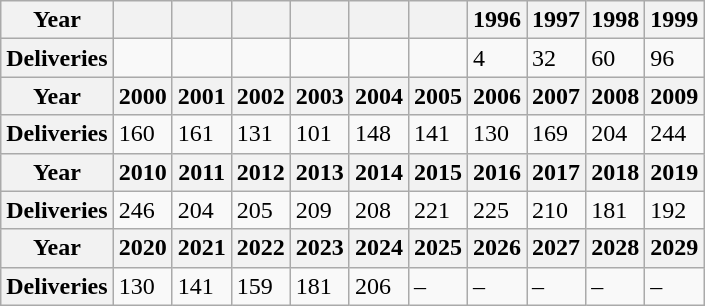<table class="wikitable">
<tr>
<th>Year</th>
<th></th>
<th></th>
<th></th>
<th></th>
<th></th>
<th></th>
<th>1996</th>
<th>1997</th>
<th>1998</th>
<th>1999</th>
</tr>
<tr>
<th>Deliveries</th>
<td></td>
<td></td>
<td></td>
<td></td>
<td></td>
<td></td>
<td>4</td>
<td>32</td>
<td>60</td>
<td>96</td>
</tr>
<tr>
<th>Year</th>
<th>2000</th>
<th>2001</th>
<th>2002</th>
<th>2003</th>
<th>2004</th>
<th>2005</th>
<th>2006</th>
<th>2007</th>
<th>2008</th>
<th>2009</th>
</tr>
<tr>
<th>Deliveries</th>
<td>160</td>
<td>161</td>
<td>131</td>
<td>101</td>
<td>148</td>
<td>141</td>
<td>130</td>
<td>169</td>
<td>204</td>
<td>244</td>
</tr>
<tr>
<th>Year</th>
<th>2010</th>
<th>2011</th>
<th>2012</th>
<th>2013</th>
<th>2014</th>
<th>2015</th>
<th>2016</th>
<th>2017</th>
<th>2018</th>
<th>2019</th>
</tr>
<tr>
<th>Deliveries</th>
<td>246</td>
<td>204</td>
<td>205</td>
<td>209</td>
<td>208</td>
<td>221</td>
<td>225</td>
<td>210</td>
<td>181</td>
<td>192</td>
</tr>
<tr>
<th>Year</th>
<th>2020</th>
<th>2021</th>
<th>2022</th>
<th>2023</th>
<th>2024</th>
<th>2025</th>
<th>2026</th>
<th>2027</th>
<th>2028</th>
<th>2029</th>
</tr>
<tr>
<th>Deliveries</th>
<td>130</td>
<td>141</td>
<td>159</td>
<td>181</td>
<td>206</td>
<td>–</td>
<td>–</td>
<td>–</td>
<td>–</td>
<td>–</td>
</tr>
</table>
